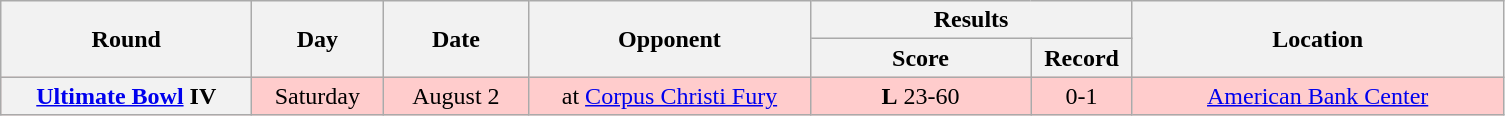<table class="wikitable">
<tr>
<th rowspan="2" width="160">Round</th>
<th rowspan="2" width="80">Day</th>
<th rowspan="2" width="90">Date</th>
<th rowspan="2" width="180">Opponent</th>
<th colspan="2" width="200">Results</th>
<th rowspan="2" width="240">Location</th>
</tr>
<tr>
<th width="140">Score</th>
<th width="60">Record</th>
</tr>
<tr align="center" bgcolor="#FFCCCC">
<th><a href='#'>Ultimate Bowl</a> IV</th>
<td>Saturday</td>
<td>August 2</td>
<td>at <a href='#'>Corpus Christi Fury</a></td>
<td><strong>L</strong> 23-60</td>
<td>0-1</td>
<td><a href='#'>American Bank Center</a></td>
</tr>
</table>
